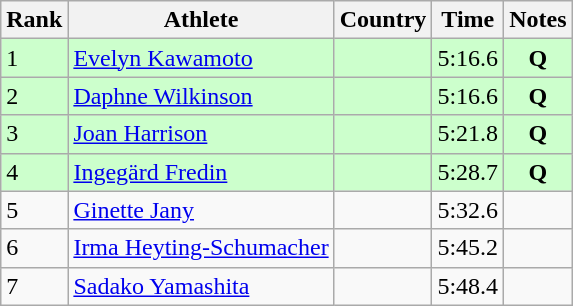<table class="wikitable">
<tr>
<th>Rank</th>
<th>Athlete</th>
<th>Country</th>
<th>Time</th>
<th>Notes</th>
</tr>
<tr bgcolor=#CCFFCC>
<td>1</td>
<td><a href='#'>Evelyn Kawamoto</a></td>
<td></td>
<td>5:16.6</td>
<td align=center><strong>Q</strong></td>
</tr>
<tr bgcolor=#CCFFCC>
<td>2</td>
<td><a href='#'>Daphne Wilkinson</a></td>
<td></td>
<td>5:16.6</td>
<td align=center><strong>Q</strong></td>
</tr>
<tr bgcolor=#CCFFCC>
<td>3</td>
<td><a href='#'>Joan Harrison</a></td>
<td></td>
<td>5:21.8</td>
<td align=center><strong>Q</strong></td>
</tr>
<tr bgcolor=#CCFFCC>
<td>4</td>
<td><a href='#'>Ingegärd Fredin</a></td>
<td></td>
<td>5:28.7</td>
<td align=center><strong>Q</strong></td>
</tr>
<tr>
<td>5</td>
<td><a href='#'>Ginette Jany</a></td>
<td></td>
<td>5:32.6</td>
<td></td>
</tr>
<tr>
<td>6</td>
<td><a href='#'>Irma Heyting-Schumacher</a></td>
<td></td>
<td>5:45.2</td>
<td></td>
</tr>
<tr>
<td>7</td>
<td><a href='#'>Sadako Yamashita</a></td>
<td></td>
<td>5:48.4</td>
<td></td>
</tr>
</table>
